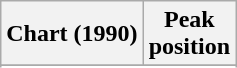<table class="wikitable sortable plainrowheaders" style="text-align:center">
<tr>
<th scope="col">Chart (1990)</th>
<th scope="col">Peak<br>position</th>
</tr>
<tr>
</tr>
<tr>
</tr>
<tr>
</tr>
<tr>
</tr>
</table>
